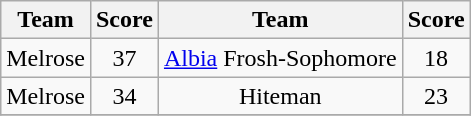<table class="wikitable" style="text-align: center">
<tr>
<th>Team</th>
<th>Score</th>
<th>Team</th>
<th>Score</th>
</tr>
<tr>
<td>Melrose</td>
<td>37</td>
<td><a href='#'>Albia</a> Frosh-Sophomore</td>
<td>18</td>
</tr>
<tr>
<td>Melrose</td>
<td>34</td>
<td>Hiteman</td>
<td>23</td>
</tr>
<tr>
</tr>
</table>
